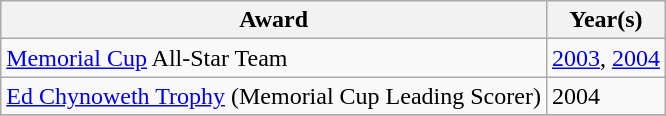<table class="wikitable">
<tr>
<th>Award</th>
<th>Year(s)</th>
</tr>
<tr>
<td><a href='#'>Memorial Cup</a> All-Star Team</td>
<td><a href='#'>2003</a>, <a href='#'>2004</a></td>
</tr>
<tr>
<td><a href='#'>Ed Chynoweth Trophy</a> (Memorial Cup Leading Scorer)</td>
<td>2004</td>
</tr>
<tr>
</tr>
</table>
